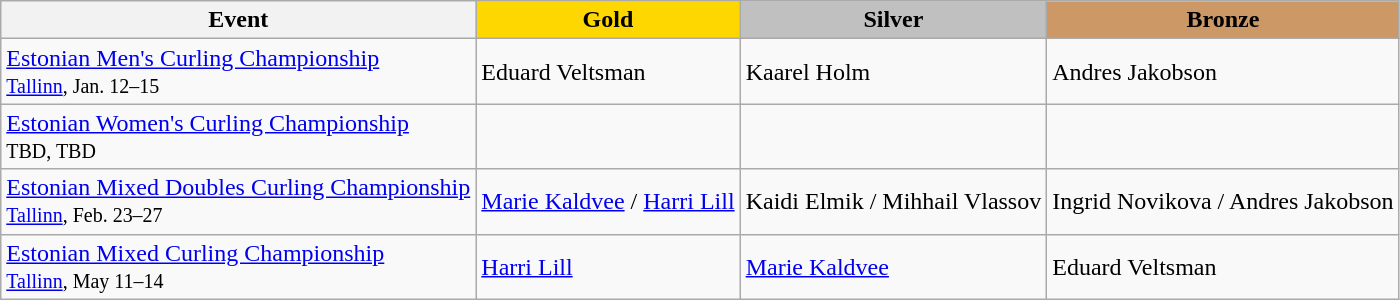<table class="wikitable">
<tr>
<th>Event</th>
<th style="background:gold">Gold</th>
<th style="background:silver">Silver</th>
<th style="background:#cc9966">Bronze</th>
</tr>
<tr>
<td><a href='#'>Estonian Men's Curling Championship</a><br> <small><a href='#'>Tallinn</a>, Jan. 12–15</small></td>
<td>Eduard Veltsman</td>
<td>Kaarel Holm</td>
<td>Andres Jakobson</td>
</tr>
<tr>
<td><a href='#'>Estonian Women's Curling Championship</a><br> <small>TBD, TBD</small></td>
<td></td>
<td></td>
<td></td>
</tr>
<tr>
<td><a href='#'>Estonian Mixed Doubles Curling Championship</a><br> <small><a href='#'>Tallinn</a>, Feb. 23–27</small></td>
<td><a href='#'>Marie Kaldvee</a> / <a href='#'>Harri Lill</a></td>
<td>Kaidi Elmik / Mihhail Vlassov</td>
<td>Ingrid Novikova / Andres Jakobson</td>
</tr>
<tr>
<td><a href='#'>Estonian Mixed Curling Championship</a> <br> <small><a href='#'>Tallinn</a>, May 11–14</small></td>
<td><a href='#'>Harri Lill</a></td>
<td><a href='#'>Marie Kaldvee</a></td>
<td>Eduard Veltsman</td>
</tr>
</table>
